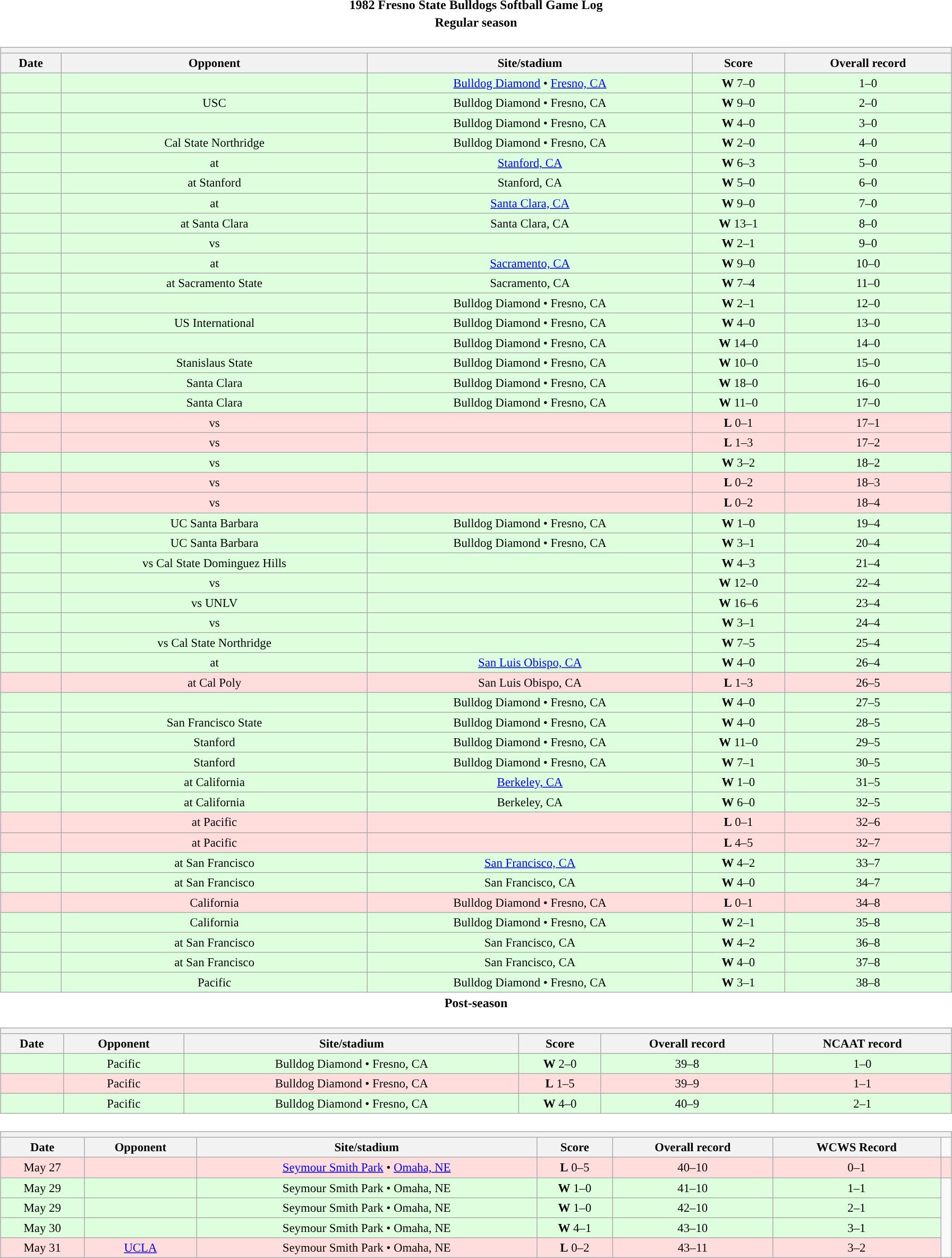<table class="toccolours" width=95% style="margin:1.5em auto; text-align:center;">
<tr>
<th colspan=2>1982 Fresno State Bulldogs Softball Game Log</th>
</tr>
<tr>
<th colspan=2>Regular season</th>
</tr>
<tr valign="top">
<td><br><table class="wikitable collapsible collapsed" style="margin:auto; font-size:95%; width:100%">
<tr>
<th colspan=10 style="padding-left:4em;"></th>
</tr>
<tr>
<th>Date</th>
<th>Opponent</th>
<th>Site/stadium</th>
<th>Score</th>
<th>Overall record</th>
</tr>
<tr bgcolor=ddffdd>
<td></td>
<td></td>
<td><a href='#'>Bulldog Diamond</a> • <a href='#'>Fresno, CA</a></td>
<td><strong>W</strong> 7–0</td>
<td>1–0</td>
</tr>
<tr bgcolor=ddffdd>
<td></td>
<td>USC</td>
<td>Bulldog Diamond • Fresno, CA</td>
<td><strong>W</strong> 9–0</td>
<td>2–0</td>
</tr>
<tr bgcolor=ddffdd>
<td></td>
<td></td>
<td>Bulldog Diamond • Fresno, CA</td>
<td><strong>W</strong> 4–0</td>
<td>3–0</td>
</tr>
<tr bgcolor=ddffdd>
<td></td>
<td>Cal State Northridge</td>
<td>Bulldog Diamond • Fresno, CA</td>
<td><strong>W</strong> 2–0</td>
<td>4–0</td>
</tr>
<tr bgcolor=ddffdd>
<td></td>
<td>at </td>
<td><a href='#'>Stanford, CA</a></td>
<td><strong>W</strong> 6–3</td>
<td>5–0</td>
</tr>
<tr bgcolor=ddffdd>
<td></td>
<td>at Stanford</td>
<td>Stanford, CA</td>
<td><strong>W</strong> 5–0</td>
<td>6–0</td>
</tr>
<tr bgcolor=ddffdd>
<td></td>
<td>at </td>
<td><a href='#'>Santa Clara, CA</a></td>
<td><strong>W</strong> 9–0</td>
<td>7–0</td>
</tr>
<tr bgcolor=ddffdd>
<td></td>
<td>at Santa Clara</td>
<td>Santa Clara, CA</td>
<td><strong>W</strong> 13–1</td>
<td>8–0</td>
</tr>
<tr bgcolor=ddffdd>
<td></td>
<td>vs </td>
<td></td>
<td><strong>W</strong> 2–1</td>
<td>9–0</td>
</tr>
<tr bgcolor=ddffdd>
<td></td>
<td>at </td>
<td><a href='#'>Sacramento, CA</a></td>
<td><strong>W</strong> 9–0</td>
<td>10–0</td>
</tr>
<tr bgcolor=ddffdd>
<td></td>
<td>at Sacramento State</td>
<td>Sacramento, CA</td>
<td><strong>W</strong> 7–4</td>
<td>11–0</td>
</tr>
<tr bgcolor=ddffdd>
<td></td>
<td></td>
<td>Bulldog Diamond • Fresno, CA</td>
<td><strong>W</strong> 2–1</td>
<td>12–0</td>
</tr>
<tr bgcolor=ddffdd>
<td></td>
<td>US International</td>
<td>Bulldog Diamond • Fresno, CA</td>
<td><strong>W</strong> 4–0</td>
<td>13–0</td>
</tr>
<tr bgcolor=ddffdd>
<td></td>
<td></td>
<td>Bulldog Diamond • Fresno, CA</td>
<td><strong>W</strong> 14–0</td>
<td>14–0</td>
</tr>
<tr bgcolor=ddffdd>
<td></td>
<td>Stanislaus State</td>
<td>Bulldog Diamond • Fresno, CA</td>
<td><strong>W</strong> 10–0</td>
<td>15–0</td>
</tr>
<tr bgcolor=ddffdd>
<td></td>
<td>Santa Clara</td>
<td>Bulldog Diamond • Fresno, CA</td>
<td><strong>W</strong> 18–0</td>
<td>16–0</td>
</tr>
<tr bgcolor=ddffdd>
<td></td>
<td>Santa Clara</td>
<td>Bulldog Diamond • Fresno, CA</td>
<td><strong>W</strong> 11–0</td>
<td>17–0</td>
</tr>
<tr bgcolor=ffdddd>
<td></td>
<td>vs </td>
<td></td>
<td><strong>L</strong> 0–1</td>
<td>17–1</td>
</tr>
<tr bgcolor=ffdddd>
<td></td>
<td>vs </td>
<td></td>
<td><strong>L</strong> 1–3</td>
<td>17–2</td>
</tr>
<tr bgcolor=ddffdd>
<td></td>
<td>vs </td>
<td></td>
<td><strong>W</strong> 3–2</td>
<td>18–2</td>
</tr>
<tr bgcolor=ffdddd>
<td></td>
<td>vs </td>
<td></td>
<td><strong>L</strong> 0–2</td>
<td>18–3</td>
</tr>
<tr bgcolor=ffdddd>
<td></td>
<td>vs </td>
<td></td>
<td><strong>L</strong> 0–2</td>
<td>18–4</td>
</tr>
<tr bgcolor=ddffdd>
<td></td>
<td>UC Santa Barbara</td>
<td>Bulldog Diamond • Fresno, CA</td>
<td><strong>W</strong> 1–0</td>
<td>19–4</td>
</tr>
<tr bgcolor=ddffdd>
<td></td>
<td>UC Santa Barbara</td>
<td>Bulldog Diamond • Fresno, CA</td>
<td><strong>W</strong> 3–1</td>
<td>20–4</td>
</tr>
<tr bgcolor=ddffdd>
<td></td>
<td>vs Cal State Dominguez Hills</td>
<td></td>
<td><strong>W</strong> 4–3</td>
<td>21–4</td>
</tr>
<tr bgcolor=ddffdd>
<td></td>
<td>vs </td>
<td></td>
<td><strong>W</strong> 12–0</td>
<td>22–4</td>
</tr>
<tr bgcolor=ddffdd>
<td></td>
<td>vs UNLV</td>
<td></td>
<td><strong>W</strong> 16–6</td>
<td>23–4</td>
</tr>
<tr bgcolor=ddffdd>
<td></td>
<td>vs </td>
<td></td>
<td><strong>W</strong> 3–1</td>
<td>24–4</td>
</tr>
<tr bgcolor=ddffdd>
<td></td>
<td>vs Cal State Northridge</td>
<td></td>
<td><strong>W</strong> 7–5</td>
<td>25–4</td>
</tr>
<tr bgcolor=ddffdd>
<td></td>
<td>at </td>
<td><a href='#'>San Luis Obispo, CA</a></td>
<td><strong>W</strong> 4–0</td>
<td>26–4</td>
</tr>
<tr bgcolor=ffdddd>
<td></td>
<td>at Cal Poly</td>
<td>San Luis Obispo, CA</td>
<td><strong>L</strong> 1–3</td>
<td>26–5</td>
</tr>
<tr bgcolor=ddffdd>
<td></td>
<td></td>
<td>Bulldog Diamond • Fresno, CA</td>
<td><strong>W</strong> 4–0</td>
<td>27–5</td>
</tr>
<tr bgcolor=ddffdd>
<td></td>
<td>San Francisco State</td>
<td>Bulldog Diamond • Fresno, CA</td>
<td><strong>W</strong> 4–0</td>
<td>28–5</td>
</tr>
<tr bgcolor=ddffdd>
<td></td>
<td>Stanford</td>
<td>Bulldog Diamond • Fresno, CA</td>
<td><strong>W</strong> 11–0</td>
<td>29–5</td>
</tr>
<tr bgcolor=ddffdd>
<td></td>
<td>Stanford</td>
<td>Bulldog Diamond • Fresno, CA</td>
<td><strong>W</strong> 7–1</td>
<td>30–5</td>
</tr>
<tr bgcolor=ddffdd>
<td></td>
<td>at California</td>
<td><a href='#'>Berkeley, CA</a></td>
<td><strong>W</strong> 1–0</td>
<td>31–5</td>
</tr>
<tr bgcolor=ddffdd>
<td></td>
<td>at California</td>
<td>Berkeley, CA</td>
<td><strong>W</strong> 6–0</td>
<td>32–5</td>
</tr>
<tr bgcolor=ffdddd>
<td></td>
<td>at Pacific</td>
<td></td>
<td><strong>L</strong> 0–1</td>
<td>32–6</td>
</tr>
<tr bgcolor=ffdddd>
<td></td>
<td>at Pacific</td>
<td></td>
<td><strong>L</strong> 4–5</td>
<td>32–7</td>
</tr>
<tr bgcolor=ddffdd>
<td></td>
<td>at San Francisco</td>
<td><a href='#'>San Francisco, CA</a></td>
<td><strong>W</strong> 4–2</td>
<td>33–7</td>
</tr>
<tr bgcolor=ddffdd>
<td></td>
<td>at San Francisco</td>
<td>San Francisco, CA</td>
<td><strong>W</strong> 4–0</td>
<td>34–7</td>
</tr>
<tr bgcolor=ffdddd>
<td></td>
<td>California</td>
<td>Bulldog Diamond • Fresno, CA</td>
<td><strong>L</strong> 0–1</td>
<td>34–8</td>
</tr>
<tr bgcolor=ddffdd>
<td></td>
<td>California</td>
<td>Bulldog Diamond • Fresno, CA</td>
<td><strong>W</strong> 2–1</td>
<td>35–8</td>
</tr>
<tr bgcolor=ddffdd>
<td></td>
<td>at San Francisco</td>
<td>San Francisco, CA</td>
<td><strong>W</strong> 4–2</td>
<td>36–8</td>
</tr>
<tr bgcolor=ddffdd>
<td></td>
<td>at San Francisco</td>
<td>San Francisco, CA</td>
<td><strong>W</strong> 4–0</td>
<td>37–8</td>
</tr>
<tr bgcolor=ddffdd>
<td></td>
<td>Pacific</td>
<td>Bulldog Diamond • Fresno, CA</td>
<td><strong>W</strong> 3–1</td>
<td>38–8</td>
</tr>
</table>
</td>
</tr>
<tr>
<th colspan=2>Post-season</th>
</tr>
<tr>
<td><br><table class="wikitable collapsible collapsed" style="margin:auto; font-size:95%; width:100%">
<tr>
<th colspan=10 style="padding-left:4em;"><a href='#'></a></th>
</tr>
<tr>
<th>Date</th>
<th>Opponent</th>
<th>Site/stadium</th>
<th>Score</th>
<th>Overall record</th>
<th>NCAAT record</th>
</tr>
<tr bgcolor=ddffdd>
<td></td>
<td>Pacific</td>
<td>Bulldog Diamond • Fresno, CA</td>
<td><strong>W</strong> 2–0</td>
<td>39–8</td>
<td>1–0</td>
</tr>
<tr bgcolor=ffdddd>
<td></td>
<td>Pacific</td>
<td>Bulldog Diamond • Fresno, CA</td>
<td><strong>L</strong> 1–5</td>
<td>39–9</td>
<td>1–1</td>
</tr>
<tr bgcolor=ddffdd>
<td></td>
<td>Pacific</td>
<td>Bulldog Diamond • Fresno, CA</td>
<td><strong>W</strong> 4–0</td>
<td>40–9</td>
<td>2–1</td>
</tr>
</table>
</td>
</tr>
<tr>
<td><br><table class="wikitable collapsible collapsed" style="margin:auto; font-size:95%; width:100%">
<tr>
<th colspan=10 style="padding-left:4em;"><a href='#'></a></th>
</tr>
<tr>
<th>Date</th>
<th>Opponent</th>
<th>Site/stadium</th>
<th>Score</th>
<th>Overall record</th>
<th>WCWS Record</th>
</tr>
<tr bgcolor=ffdddd>
<td>May 27</td>
<td></td>
<td><a href='#'>Seymour Smith Park</a> • <a href='#'>Omaha, NE</a></td>
<td><strong>L</strong> 0–5</td>
<td>40–10</td>
<td>0–1</td>
<td></td>
</tr>
<tr bgcolor=ddffdd>
<td>May 29</td>
<td></td>
<td>Seymour Smith Park • Omaha, NE</td>
<td><strong>W</strong> 1–0</td>
<td>41–10</td>
<td>1–1</td>
</tr>
<tr bgcolor=ddffdd>
<td>May 29</td>
<td></td>
<td>Seymour Smith Park • Omaha, NE</td>
<td><strong>W</strong> 1–0</td>
<td>42–10</td>
<td>2–1</td>
</tr>
<tr bgcolor=ddffdd>
<td>May 30</td>
<td></td>
<td>Seymour Smith Park • Omaha, NE</td>
<td><strong>W</strong> 4–1</td>
<td>43–10</td>
<td>3–1</td>
</tr>
<tr bgcolor=ffdddd>
<td>May 31</td>
<td><a href='#'>UCLA</a></td>
<td>Seymour Smith Park • Omaha, NE</td>
<td><strong>L</strong> 0–2</td>
<td>43–11</td>
<td>3–2</td>
</tr>
</table>
</td>
</tr>
</table>
